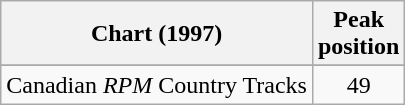<table class="wikitable sortable">
<tr>
<th>Chart (1997)</th>
<th>Peak<br>position</th>
</tr>
<tr>
</tr>
<tr>
<td>Canadian <em>RPM</em> Country Tracks</td>
<td align="center">49</td>
</tr>
</table>
